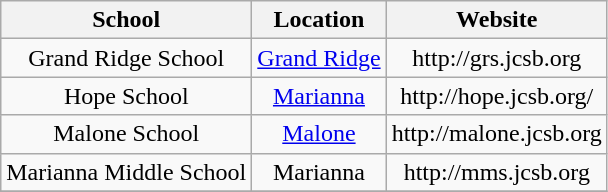<table class="wikitable" style="text-align:center">
<tr>
<th>School</th>
<th>Location</th>
<th>Website</th>
</tr>
<tr>
<td>Grand Ridge School</td>
<td><a href='#'>Grand Ridge</a></td>
<td>http://grs.jcsb.org</td>
</tr>
<tr>
<td>Hope School</td>
<td><a href='#'>Marianna</a></td>
<td>http://hope.jcsb.org/</td>
</tr>
<tr>
<td>Malone School</td>
<td><a href='#'>Malone</a></td>
<td>http://malone.jcsb.org</td>
</tr>
<tr>
<td>Marianna Middle School</td>
<td>Marianna</td>
<td>http://mms.jcsb.org</td>
</tr>
<tr>
</tr>
</table>
